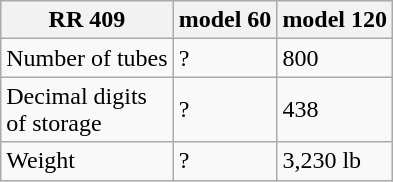<table class="wikitable">
<tr>
<th>RR 409</th>
<th>model 60</th>
<th>model 120</th>
</tr>
<tr>
<td>Number of tubes</td>
<td>?</td>
<td>800</td>
</tr>
<tr>
<td>Decimal digits<br> of storage</td>
<td>?</td>
<td>438</td>
</tr>
<tr>
<td>Weight</td>
<td>?</td>
<td>3,230 lb</td>
</tr>
</table>
